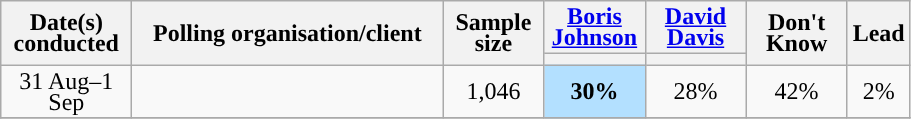<table class="wikitable collapsible sortable" style="text-align:center;font-size:100%;line-height:14px">
<tr valign= center>
<th style="width:80px;" rowspan="2">Date(s)<br>conducted</th>
<th style="width:200px;" rowspan="2">Polling organisation/client</th>
<th style="width:60px;" rowspan="2">Sample size</th>
<th style="width:60px;" class="unsortable"><a href='#'>Boris <br> Johnson</a></th>
<th style="width:60px;" class="unsortable"><a href='#'>David <br> Davis</a></th>
<th style="width:60px;" rowspan="2" class="unsortable">Don't <br> Know</th>
<th class="unsortable" style="width:20px;" rowspan="2">Lead</th>
</tr>
<tr>
<th class="unsortable" style="color:inherit;background:"></th>
<th class="unsortable" style="color:inherit;background:"></th>
</tr>
<tr>
<td rowspan=1>31 Aug–1 Sep</td>
<td rowspan=1></td>
<td rowspan=1>1,046</td>
<td style="background:#B3E0FF"><strong>30%</strong></td>
<td>28%</td>
<td>42%</td>
<td style="background:">2%</td>
</tr>
<tr>
</tr>
</table>
